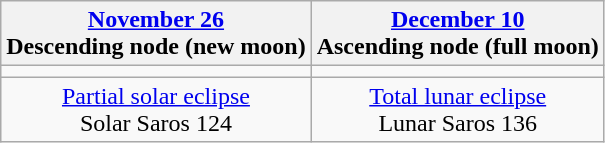<table class="wikitable">
<tr>
<th><a href='#'>November 26</a><br>Descending node (new moon)<br></th>
<th><a href='#'>December 10</a><br>Ascending node (full moon)<br></th>
</tr>
<tr>
<td></td>
<td></td>
</tr>
<tr align=center>
<td><a href='#'>Partial solar eclipse</a><br>Solar Saros 124</td>
<td><a href='#'>Total lunar eclipse</a><br>Lunar Saros 136</td>
</tr>
</table>
